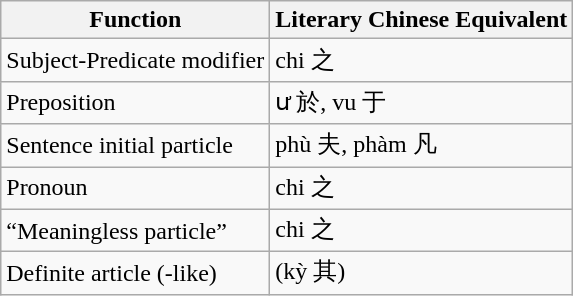<table class="wikitable">
<tr>
<th>Function</th>
<th>Literary Chinese Equivalent</th>
</tr>
<tr>
<td>Subject-Predicate modifier</td>
<td>chi 之</td>
</tr>
<tr>
<td>Preposition</td>
<td>ư 於, vu 于</td>
</tr>
<tr>
<td>Sentence initial particle</td>
<td>phù 夫, phàm 凡</td>
</tr>
<tr>
<td>Pronoun</td>
<td>chi 之</td>
</tr>
<tr>
<td>“Meaningless particle”</td>
<td>chi 之</td>
</tr>
<tr>
<td>Definite article (-like)</td>
<td>(kỳ 其)</td>
</tr>
</table>
